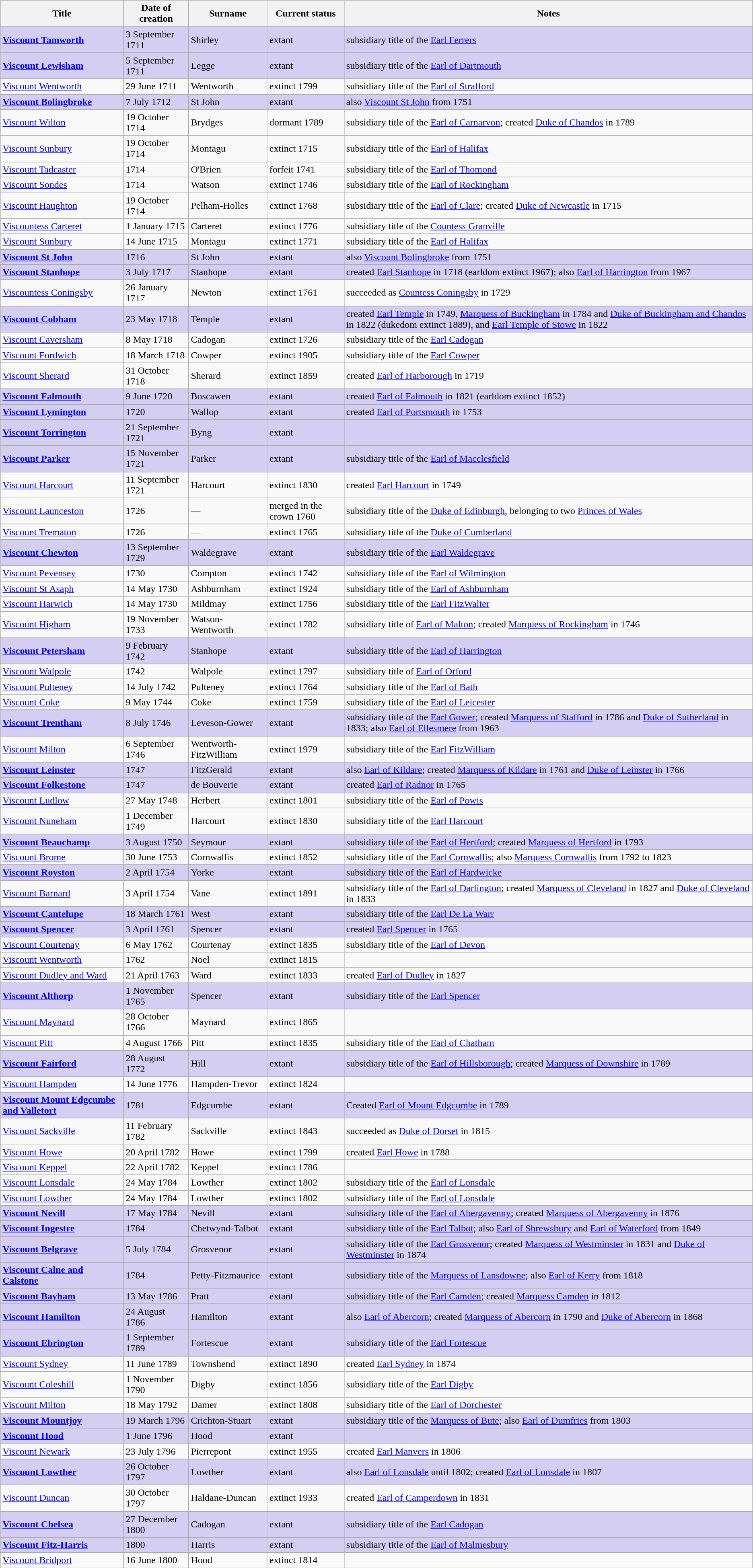<table class="wikitable sortable">
<tr>
<th>Title</th>
<th>Date of creation</th>
<th>Surname</th>
<th>Current status</th>
<th>Notes</th>
</tr>
<tr>
</tr>
<tr scope="row" style="background:#D4CEF2">
<td><strong><a href='#'>Viscount Tamworth</a></strong></td>
<td>3 September 1711</td>
<td>Shirley</td>
<td>extant</td>
<td>subsidiary title of the <a href='#'>Earl Ferrers</a></td>
</tr>
<tr>
</tr>
<tr scope="row" style="background:#D4CEF2">
<td><strong><a href='#'>Viscount Lewisham</a></strong></td>
<td>5 September 1711</td>
<td>Legge</td>
<td>extant</td>
<td>subsidiary title of the <a href='#'>Earl of Dartmouth</a></td>
</tr>
<tr>
<td><a href='#'>Viscount Wentworth</a></td>
<td>29 June 1711</td>
<td>Wentworth</td>
<td>extinct 1799</td>
<td>subsidiary title of the <a href='#'>Earl of Strafford</a></td>
</tr>
<tr>
</tr>
<tr scope="row" style="background:#D4CEF2">
<td><strong><a href='#'>Viscount Bolingbroke</a></strong></td>
<td>7 July 1712</td>
<td>St John</td>
<td>extant</td>
<td>also <a href='#'>Viscount St John</a> from 1751</td>
</tr>
<tr>
<td><a href='#'>Viscount Wilton</a></td>
<td>19 October 1714</td>
<td>Brydges</td>
<td>dormant 1789</td>
<td>subsidiary title of the <a href='#'>Earl of Carnarvon</a>; created <a href='#'>Duke of Chandos</a> in 1789</td>
</tr>
<tr>
<td><a href='#'>Viscount Sunbury</a></td>
<td>19 October 1714</td>
<td>Montagu</td>
<td>extinct 1715</td>
<td>subsidiary title of the <a href='#'>Earl of Halifax</a></td>
</tr>
<tr>
<td><a href='#'>Viscount Tadcaster</a></td>
<td>1714</td>
<td>O'Brien</td>
<td>forfeit 1741</td>
<td>subsidiary title of the <a href='#'>Earl of Thomond</a></td>
</tr>
<tr>
<td><a href='#'>Viscount Sondes</a></td>
<td>1714</td>
<td>Watson</td>
<td>extinct 1746</td>
<td>subsidiary title of the <a href='#'>Earl of Rockingham</a></td>
</tr>
<tr>
<td><a href='#'>Viscount Haughton</a></td>
<td>19 October 1714</td>
<td>Pelham-Holles</td>
<td>extinct 1768</td>
<td>subsidiary title of the <a href='#'>Earl of Clare</a>; created <a href='#'>Duke of Newcastle</a> in 1715</td>
</tr>
<tr>
<td><a href='#'>Viscountess Carteret</a></td>
<td>1 January 1715</td>
<td>Carteret</td>
<td>extinct 1776</td>
<td>subsidiary title of the <a href='#'>Countess Granville</a></td>
</tr>
<tr>
<td><a href='#'>Viscount Sunbury</a></td>
<td>14 June 1715</td>
<td>Montagu</td>
<td>extinct 1771</td>
<td>subsidiary title of the <a href='#'>Earl of Halifax</a></td>
</tr>
<tr>
</tr>
<tr scope="row" style="background:#D4CEF2">
<td><strong><a href='#'>Viscount St John</a></strong></td>
<td>1716</td>
<td>St John</td>
<td>extant</td>
<td>also <a href='#'>Viscount Bolingbroke</a> from 1751</td>
</tr>
<tr>
</tr>
<tr scope="row" style="background:#D4CEF2">
<td><strong><a href='#'>Viscount Stanhope</a></strong></td>
<td>3 July 1717</td>
<td>Stanhope</td>
<td>extant</td>
<td>created <a href='#'>Earl Stanhope</a> in 1718 (earldom extinct 1967); also <a href='#'>Earl of Harrington</a> from 1967</td>
</tr>
<tr>
<td><a href='#'>Viscountess Coningsby</a></td>
<td>26 January 1717</td>
<td>Newton</td>
<td>extinct 1761</td>
<td>succeeded as <a href='#'>Countess Coningsby</a> in 1729</td>
</tr>
<tr>
</tr>
<tr scope="row" style="background:#D4CEF2">
<td><strong><a href='#'>Viscount Cobham</a></strong></td>
<td>23 May 1718</td>
<td>Temple</td>
<td>extant</td>
<td>created <a href='#'>Earl Temple</a> in 1749, <a href='#'>Marquess of Buckingham</a> in 1784 and <a href='#'>Duke of Buckingham and Chandos</a> in 1822 (dukedom extinct 1889), and <a href='#'>Earl Temple of Stowe</a> in 1822</td>
</tr>
<tr>
<td><a href='#'>Viscount Caversham</a></td>
<td>8 May 1718</td>
<td>Cadogan</td>
<td>extinct 1726</td>
<td>subsidiary title of the <a href='#'>Earl Cadogan</a></td>
</tr>
<tr>
<td><a href='#'>Viscount Fordwich</a></td>
<td>18 March 1718</td>
<td>Cowper</td>
<td>extinct 1905</td>
<td>subsidiary title of the <a href='#'>Earl Cowper</a></td>
</tr>
<tr>
<td><a href='#'>Viscount Sherard</a></td>
<td>31 October 1718</td>
<td>Sherard</td>
<td>extinct 1859</td>
<td>created <a href='#'>Earl of Harborough</a> in 1719</td>
</tr>
<tr>
</tr>
<tr scope="row" style="background:#D4CEF2">
<td><strong><a href='#'>Viscount Falmouth</a></strong></td>
<td>9 June 1720</td>
<td>Boscawen</td>
<td>extant</td>
<td>created <a href='#'>Earl of Falmouth</a> in 1821 (earldom extinct 1852)</td>
</tr>
<tr>
</tr>
<tr scope="row" style="background:#D4CEF2">
<td><strong><a href='#'>Viscount Lymington</a></strong></td>
<td>1720</td>
<td>Wallop</td>
<td>extant</td>
<td>created <a href='#'>Earl of Portsmouth</a> in 1753</td>
</tr>
<tr>
</tr>
<tr scope="row" style="background:#D4CEF2">
<td><strong><a href='#'>Viscount Torrington</a></strong></td>
<td>21 September 1721</td>
<td>Byng</td>
<td>extant</td>
<td> </td>
</tr>
<tr>
</tr>
<tr scope="row" style="background:#D4CEF2">
<td><strong><a href='#'>Viscount Parker</a></strong></td>
<td>15 November 1721</td>
<td>Parker</td>
<td>extant</td>
<td>subsidiary title of the <a href='#'>Earl of Macclesfield</a></td>
</tr>
<tr>
<td><a href='#'>Viscount Harcourt</a></td>
<td>11 September 1721</td>
<td>Harcourt</td>
<td>extinct 1830</td>
<td>created <a href='#'>Earl Harcourt</a> in 1749</td>
</tr>
<tr>
<td><a href='#'>Viscount Launceston</a></td>
<td>1726</td>
<td>—</td>
<td>merged in the crown 1760</td>
<td>subsidiary title of the <a href='#'>Duke of Edinburgh</a>, belonging to two <a href='#'>Princes of Wales</a></td>
</tr>
<tr>
<td><a href='#'>Viscount Trematon</a></td>
<td>1726</td>
<td>—</td>
<td>extinct 1765</td>
<td>subsidiary title of the <a href='#'>Duke of Cumberland</a></td>
</tr>
<tr>
</tr>
<tr scope="row" style="background:#D4CEF2">
<td><strong><a href='#'>Viscount Chewton</a></strong></td>
<td>13 September 1729</td>
<td>Waldegrave</td>
<td>extant</td>
<td>subsidiary title of the <a href='#'>Earl Waldegrave</a></td>
</tr>
<tr>
<td><a href='#'>Viscount Pevensey</a></td>
<td>1730</td>
<td>Compton</td>
<td>extinct 1742</td>
<td>subsidiary title of the <a href='#'>Earl of Wilmington</a></td>
</tr>
<tr>
<td><a href='#'>Viscount St Asaph</a></td>
<td>14 May 1730</td>
<td>Ashburnham</td>
<td>extinct 1924</td>
<td>subsidiary title of the <a href='#'>Earl of Ashburnham</a></td>
</tr>
<tr>
<td><a href='#'>Viscount Harwich</a></td>
<td>14 May 1730</td>
<td>Mildmay</td>
<td>extinct 1756</td>
<td>subsidiary title of the <a href='#'>Earl FitzWalter</a></td>
</tr>
<tr>
<td><a href='#'>Viscount Higham</a></td>
<td>19 November 1733</td>
<td>Watson-Wentworth</td>
<td>extinct 1782</td>
<td>subsidiary title of <a href='#'>Earl of Malton</a>; created <a href='#'>Marquess of Rockingham</a> in 1746</td>
</tr>
<tr>
</tr>
<tr scope="row" style="background:#D4CEF2">
<td><strong><a href='#'>Viscount Petersham</a></strong></td>
<td>9 February 1742</td>
<td>Stanhope</td>
<td>extant</td>
<td>subsidiary title of the <a href='#'>Earl of Harrington</a></td>
</tr>
<tr>
<td><a href='#'>Viscount Walpole</a></td>
<td>1742</td>
<td>Walpole</td>
<td>extinct 1797</td>
<td>subsidiary title of <a href='#'>Earl of Orford</a></td>
</tr>
<tr>
<td><a href='#'>Viscount Pulteney</a></td>
<td>14 July 1742</td>
<td>Pulteney</td>
<td>extinct 1764</td>
<td>subsidiary title of the <a href='#'>Earl of Bath</a></td>
</tr>
<tr>
<td><a href='#'>Viscount Coke</a></td>
<td>9 May 1744</td>
<td>Coke</td>
<td>extinct 1759</td>
<td>subsidiary title of the <a href='#'>Earl of Leicester</a></td>
</tr>
<tr>
</tr>
<tr scope="row" style="background:#D4CEF2">
<td><strong><a href='#'>Viscount Trentham</a></strong></td>
<td>8 July 1746</td>
<td>Leveson-Gower</td>
<td>extant</td>
<td>subsidiary title of the <a href='#'>Earl Gower</a>; created <a href='#'>Marquess of Stafford</a> in 1786 and <a href='#'>Duke of Sutherland</a> in 1833; also <a href='#'>Earl of Ellesmere</a> from 1963</td>
</tr>
<tr>
<td><a href='#'>Viscount Milton</a></td>
<td>6 September 1746</td>
<td>Wentworth-FitzWilliam</td>
<td>extinct 1979</td>
<td>subsidiary title of the <a href='#'>Earl FitzWilliam</a></td>
</tr>
<tr>
</tr>
<tr scope="row" style="background:#D4CEF2">
<td><strong><a href='#'>Viscount Leinster</a></strong></td>
<td>1747</td>
<td>FitzGerald</td>
<td>extant</td>
<td>also <a href='#'>Earl of Kildare</a>; created <a href='#'>Marquess of Kildare</a> in 1761 and <a href='#'>Duke of Leinster</a> in 1766</td>
</tr>
<tr>
</tr>
<tr scope="row" style="background:#D4CEF2">
<td><strong><a href='#'>Viscount Folkestone</a></strong></td>
<td>1747</td>
<td>de Bouverie</td>
<td>extant</td>
<td>created <a href='#'>Earl of Radnor</a> in 1765</td>
</tr>
<tr>
<td><a href='#'>Viscount Ludlow</a></td>
<td>27 May 1748</td>
<td>Herbert</td>
<td>extinct 1801</td>
<td>subsidiary title of the <a href='#'>Earl of Powis</a></td>
</tr>
<tr>
<td><a href='#'>Viscount Nuneham</a></td>
<td>1 December 1749</td>
<td>Harcourt</td>
<td>extinct 1830</td>
<td>subsidiary title of the <a href='#'>Earl Harcourt</a></td>
</tr>
<tr>
</tr>
<tr scope="row" style="background:#D4CEF2">
<td><strong><a href='#'>Viscount Beauchamp</a></strong></td>
<td>3 August 1750</td>
<td>Seymour</td>
<td>extant</td>
<td>subsidiary title of the <a href='#'>Earl of Hertford</a>; created <a href='#'>Marquess of Hertford</a> in 1793</td>
</tr>
<tr>
<td><a href='#'>Viscount Brome</a></td>
<td>30 June 1753</td>
<td>Cornwallis</td>
<td>extinct 1852</td>
<td>subsidiary title of the <a href='#'>Earl Cornwallis</a>; also <a href='#'>Marquess Cornwallis</a> from 1792 to 1823</td>
</tr>
<tr>
</tr>
<tr scope="row" style="background:#D4CEF2">
<td><strong><a href='#'>Viscount Royston</a></strong></td>
<td>2 April 1754</td>
<td>Yorke</td>
<td>extant</td>
<td>subsidiary title of the <a href='#'>Earl of Hardwicke</a></td>
</tr>
<tr>
<td><a href='#'>Viscount Barnard</a></td>
<td>3 April 1754</td>
<td>Vane</td>
<td>extinct 1891</td>
<td>subsidiary title of the <a href='#'>Earl of Darlington</a>; created <a href='#'>Marquess of Cleveland</a> in 1827 and <a href='#'>Duke of Cleveland</a> in 1833</td>
</tr>
<tr>
</tr>
<tr scope="row" style="background:#D4CEF2">
<td><strong><a href='#'>Viscount Cantelupe</a></strong></td>
<td>18 March 1761</td>
<td>West</td>
<td>extant</td>
<td>subsidiary title of the <a href='#'>Earl De La Warr</a></td>
</tr>
<tr>
</tr>
<tr scope="row" style="background:#D4CEF2">
<td><strong><a href='#'>Viscount Spencer</a></strong></td>
<td>3 April 1761</td>
<td>Spencer</td>
<td>extant</td>
<td>created <a href='#'>Earl Spencer</a> in 1765</td>
</tr>
<tr>
<td><a href='#'>Viscount Courtenay</a></td>
<td>6 May 1762</td>
<td>Courtenay</td>
<td>extinct 1835</td>
<td>subsidiary title of the <a href='#'>Earl of Devon</a></td>
</tr>
<tr>
<td><a href='#'>Viscount Wentworth</a></td>
<td>1762</td>
<td>Noel</td>
<td>extinct 1815</td>
<td></td>
</tr>
<tr>
<td><a href='#'>Viscount Dudley and Ward</a></td>
<td>21 April 1763</td>
<td>Ward</td>
<td>extinct 1833</td>
<td>created <a href='#'>Earl of Dudley</a> in 1827</td>
</tr>
<tr>
</tr>
<tr scope="row" style="background:#D4CEF2">
<td><strong><a href='#'>Viscount Althorp</a></strong></td>
<td>1 November 1765</td>
<td>Spencer</td>
<td>extant</td>
<td>subsidiary title of the <a href='#'>Earl Spencer</a></td>
</tr>
<tr>
<td><a href='#'>Viscount Maynard</a></td>
<td>28 October 1766</td>
<td>Maynard</td>
<td>extinct 1865</td>
<td> </td>
</tr>
<tr>
<td><a href='#'>Viscount Pitt</a></td>
<td>4 August 1766</td>
<td>Pitt</td>
<td>extinct 1835</td>
<td>subsidiary title of the <a href='#'>Earl of Chatham</a></td>
</tr>
<tr>
</tr>
<tr scope="row" style="background:#D4CEF2">
<td><strong><a href='#'>Viscount Fairford</a></strong></td>
<td>28 August 1772</td>
<td>Hill</td>
<td>extant</td>
<td>subsidiary title of the <a href='#'>Earl of Hillsborough</a>; created <a href='#'>Marquess of Downshire</a> in 1789</td>
</tr>
<tr>
<td><a href='#'>Viscount Hampden</a></td>
<td>14 June 1776</td>
<td>Hampden-Trevor</td>
<td>extinct 1824</td>
<td></td>
</tr>
<tr>
</tr>
<tr scope="row" style="background:#D4CEF2">
<td><strong><a href='#'>Viscount Mount Edgcumbe and Valletort</a></strong></td>
<td>1781</td>
<td>Edgcumbe</td>
<td>extant</td>
<td>Created <a href='#'>Earl of Mount Edgcumbe</a> in 1789</td>
</tr>
<tr>
<td><a href='#'>Viscount Sackville</a></td>
<td>11 February 1782</td>
<td>Sackville</td>
<td>extinct 1843</td>
<td>succeeded as <a href='#'>Duke of Dorset</a> in 1815</td>
</tr>
<tr>
<td><a href='#'>Viscount Howe</a></td>
<td>20 April 1782</td>
<td>Howe</td>
<td>extinct 1799</td>
<td>created <a href='#'>Earl Howe</a> in 1788</td>
</tr>
<tr>
<td><a href='#'>Viscount Keppel</a></td>
<td>22 April 1782</td>
<td>Keppel</td>
<td>extinct 1786</td>
<td> </td>
</tr>
<tr>
<td><a href='#'>Viscount Lonsdale</a></td>
<td>24 May 1784</td>
<td>Lowther</td>
<td>extinct 1802</td>
<td>subsidiary title of the <a href='#'>Earl of Lonsdale</a></td>
</tr>
<tr>
<td><a href='#'>Viscount Lowther</a></td>
<td>24 May 1784</td>
<td>Lowther</td>
<td>extinct 1802</td>
<td>subsidiary title of the <a href='#'>Earl of Lonsdale</a></td>
</tr>
<tr>
</tr>
<tr scope="row" style="background:#D4CEF2">
<td><strong><a href='#'>Viscount Nevill</a></strong></td>
<td>17 May 1784</td>
<td>Nevill</td>
<td>extant</td>
<td>subsidiary title of the <a href='#'>Earl of Abergavenny</a>; created <a href='#'>Marquess of Abergavenny</a> in 1876</td>
</tr>
<tr>
</tr>
<tr scope="row" style="background:#D4CEF2">
<td><strong><a href='#'>Viscount Ingestre</a></strong></td>
<td>1784</td>
<td>Chetwynd-Talbot</td>
<td>extant</td>
<td>subsidiary title of the <a href='#'>Earl Talbot</a>; also <a href='#'>Earl of Shrewsbury</a> and <a href='#'>Earl of Waterford</a> from 1849</td>
</tr>
<tr>
</tr>
<tr scope="row" style="background:#D4CEF2">
<td><strong><a href='#'>Viscount Belgrave</a></strong></td>
<td>5 July 1784</td>
<td>Grosvenor</td>
<td>extant</td>
<td>subsidiary title of the <a href='#'>Earl Grosvenor</a>; created <a href='#'>Marquess of Westminster</a> in 1831 and <a href='#'>Duke of Westminster</a> in 1874</td>
</tr>
<tr>
</tr>
<tr scope="row" style="background:#D4CEF2">
<td><strong><a href='#'>Viscount Calne and Calstone</a></strong></td>
<td>1784</td>
<td>Petty-Fitzmaurice</td>
<td>extant</td>
<td>subsidiary title of the <a href='#'>Marquess of Lansdowne</a>; also <a href='#'>Earl of Kerry</a> from 1818</td>
</tr>
<tr>
</tr>
<tr scope="row" style="background:#D4CEF2">
<td><strong><a href='#'>Viscount Bayham</a></strong></td>
<td>13 May 1786</td>
<td>Pratt</td>
<td>extant</td>
<td>subsidiary title of the <a href='#'>Earl Camden</a>; created <a href='#'>Marquess Camden</a> in 1812</td>
</tr>
<tr>
</tr>
<tr scope="row" style="background:#D4CEF2">
<td><strong><a href='#'>Viscount Hamilton</a></strong></td>
<td>24 August 1786</td>
<td>Hamilton</td>
<td>extant</td>
<td>also <a href='#'>Earl of Abercorn</a>; created <a href='#'>Marquess of Abercorn</a> in 1790 and <a href='#'>Duke of Abercorn</a> in 1868</td>
</tr>
<tr>
</tr>
<tr scope="row" style="background:#D4CEF2">
<td><strong><a href='#'>Viscount Ebrington</a></strong></td>
<td>1 September 1789</td>
<td>Fortescue</td>
<td>extant</td>
<td>subsidiary title of the <a href='#'>Earl Fortescue</a></td>
</tr>
<tr>
<td><a href='#'>Viscount Sydney</a></td>
<td>11 June 1789</td>
<td>Townshend</td>
<td>extinct 1890</td>
<td>created <a href='#'>Earl Sydney</a> in 1874</td>
</tr>
<tr>
<td><a href='#'>Viscount Coleshill</a></td>
<td>1 November 1790</td>
<td>Digby</td>
<td>extinct 1856</td>
<td>subsidiary title of the <a href='#'>Earl Digby</a></td>
</tr>
<tr>
<td><a href='#'>Viscount Milton</a></td>
<td>18 May 1792</td>
<td>Damer</td>
<td>extinct 1808</td>
<td>subsidiary title of the <a href='#'>Earl of Dorchester</a></td>
</tr>
<tr>
</tr>
<tr scope="row" style="background:#D4CEF2">
<td><strong><a href='#'>Viscount Mountjoy</a></strong></td>
<td>19 March 1796</td>
<td>Crichton-Stuart</td>
<td>extant</td>
<td>subsidiary title of the <a href='#'>Marquess of Bute</a>; also <a href='#'>Earl of Dumfries</a> from 1803</td>
</tr>
<tr>
</tr>
<tr scope="row" style="background:#D4CEF2">
<td><strong><a href='#'>Viscount Hood</a></strong></td>
<td>1 June 1796</td>
<td>Hood</td>
<td>extant</td>
<td> </td>
</tr>
<tr>
<td><a href='#'>Viscount Newark</a></td>
<td>23 July 1796</td>
<td>Pierrepont</td>
<td>extinct 1955</td>
<td>created <a href='#'>Earl Manvers</a> in 1806</td>
</tr>
<tr>
</tr>
<tr scope="row" style="background:#D4CEF2">
<td><strong><a href='#'>Viscount Lowther</a></strong></td>
<td>26 October 1797</td>
<td>Lowther</td>
<td>extant</td>
<td>also <a href='#'>Earl of Lonsdale</a> until 1802; created <a href='#'>Earl of Lonsdale</a> in 1807</td>
</tr>
<tr>
<td><a href='#'>Viscount Duncan</a></td>
<td>30 October 1797</td>
<td>Haldane-Duncan</td>
<td>extinct 1933</td>
<td>created <a href='#'>Earl of Camperdown</a> in 1831</td>
</tr>
<tr>
</tr>
<tr scope="row" style="background:#D4CEF2">
<td><strong><a href='#'>Viscount Chelsea</a></strong></td>
<td>27 December 1800</td>
<td>Cadogan</td>
<td>extant</td>
<td>subsidiary title of the <a href='#'>Earl Cadogan</a></td>
</tr>
<tr>
</tr>
<tr scope="row" style="background:#D4CEF2">
<td><strong><a href='#'>Viscount Fitz-Harris</a></strong></td>
<td>1800</td>
<td>Harris</td>
<td>extant</td>
<td>subsidiary title of the <a href='#'>Earl of Malmesbury</a></td>
</tr>
<tr>
<td><a href='#'>Viscount Bridport</a></td>
<td>16 June 1800</td>
<td>Hood</td>
<td>extinct 1814</td>
<td> </td>
</tr>
</table>
